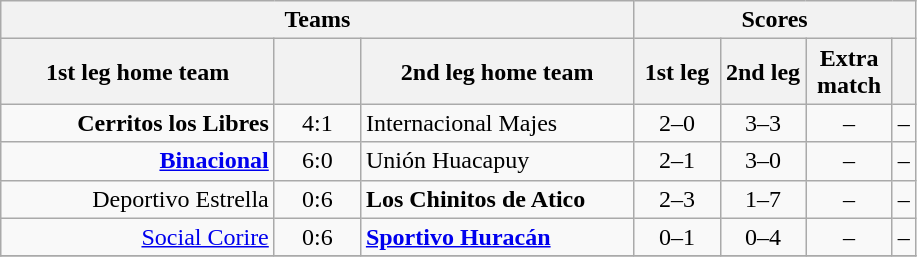<table class="wikitable" style="text-align: center;">
<tr>
<th colspan=3>Teams</th>
<th colspan=4>Scores</th>
</tr>
<tr>
<th width="175">1st leg home team</th>
<th width="50"></th>
<th width="175">2nd leg home team</th>
<th width="50">1st leg</th>
<th width="50">2nd leg</th>
<th width="50">Extra match</th>
<th></th>
</tr>
<tr>
<td align=right><strong>Cerritos los Libres</strong></td>
<td>4:1</td>
<td align=left>Internacional Majes</td>
<td>2–0</td>
<td>3–3</td>
<td>–</td>
<td>–</td>
</tr>
<tr>
<td align=right><strong><a href='#'>Binacional</a></strong></td>
<td>6:0</td>
<td align=left>Unión Huacapuy</td>
<td>2–1</td>
<td>3–0</td>
<td>–</td>
<td>–</td>
</tr>
<tr>
<td align=right>Deportivo Estrella</td>
<td>0:6</td>
<td align=left><strong>Los Chinitos de Atico</strong></td>
<td>2–3</td>
<td>1–7</td>
<td>–</td>
<td>–</td>
</tr>
<tr>
<td align=right><a href='#'>Social Corire</a></td>
<td>0:6</td>
<td align=left><strong><a href='#'>Sportivo Huracán</a></strong></td>
<td>0–1</td>
<td>0–4</td>
<td>–</td>
<td>–</td>
</tr>
<tr>
</tr>
</table>
